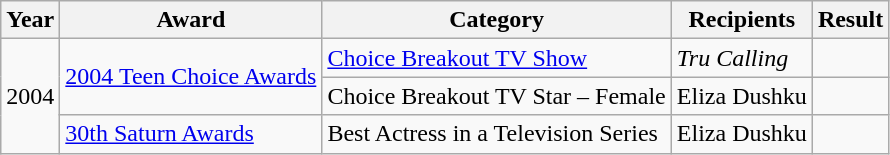<table class="wikitable sortable">
<tr ò>
<th>Year</th>
<th>Award</th>
<th>Category</th>
<th>Recipients</th>
<th>Result</th>
</tr>
<tr>
<td rowspan="3">2004</td>
<td rowspan="2"><a href='#'>2004 Teen Choice Awards</a></td>
<td><a href='#'>Choice Breakout TV Show</a></td>
<td><em>Tru Calling</em></td>
<td></td>
</tr>
<tr>
<td>Choice Breakout TV Star – Female</td>
<td>Eliza Dushku</td>
<td></td>
</tr>
<tr>
<td><a href='#'>30th Saturn Awards</a></td>
<td>Best Actress in a Television Series</td>
<td>Eliza Dushku</td>
<td></td>
</tr>
</table>
